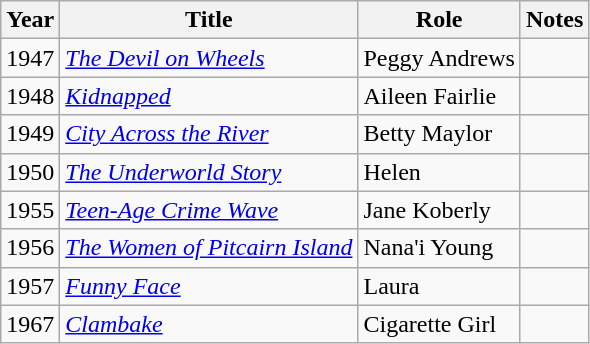<table class="wikitable sortable">
<tr>
<th>Year</th>
<th>Title</th>
<th>Role</th>
<th class = "unsortable">Notes</th>
</tr>
<tr>
<td>1947</td>
<td><em><a href='#'>The Devil on Wheels</a></em></td>
<td>Peggy Andrews</td>
<td></td>
</tr>
<tr>
<td>1948</td>
<td><em><a href='#'>Kidnapped</a></em></td>
<td>Aileen Fairlie</td>
<td></td>
</tr>
<tr>
<td>1949</td>
<td><em><a href='#'>City Across the River</a></em></td>
<td>Betty Maylor</td>
<td></td>
</tr>
<tr>
<td>1950</td>
<td><em><a href='#'>The Underworld Story</a></em></td>
<td>Helen</td>
<td></td>
</tr>
<tr>
<td>1955</td>
<td><em><a href='#'>Teen-Age Crime Wave</a></em></td>
<td>Jane Koberly</td>
<td></td>
</tr>
<tr>
<td>1956</td>
<td><em><a href='#'>The Women of Pitcairn Island</a></em></td>
<td>Nana'i Young</td>
<td></td>
</tr>
<tr>
<td>1957</td>
<td><em><a href='#'>Funny Face</a></em></td>
<td>Laura</td>
<td></td>
</tr>
<tr>
<td>1967</td>
<td><em><a href='#'>Clambake</a></em></td>
<td>Cigarette Girl</td>
<td></td>
</tr>
</table>
